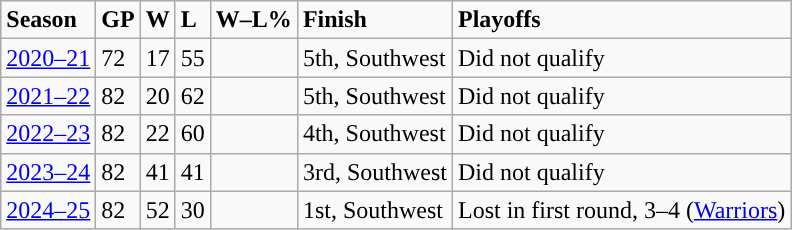<table class="wikitable">
<tr style="font-weight:bold; ">
<td>Season</td>
<td>GP</td>
<td>W</td>
<td>L</td>
<td>W–L%</td>
<td>Finish</td>
<td>Playoffs</td>
</tr>
<tr>
<td><a href='#'>2020–21</a></td>
<td>72</td>
<td>17</td>
<td>55</td>
<td></td>
<td>5th, Southwest</td>
<td>Did not qualify</td>
</tr>
<tr>
<td><a href='#'>2021–22</a></td>
<td>82</td>
<td>20</td>
<td>62</td>
<td></td>
<td>5th, Southwest</td>
<td>Did not qualify</td>
</tr>
<tr>
<td><a href='#'>2022–23</a></td>
<td>82</td>
<td>22</td>
<td>60</td>
<td></td>
<td>4th, Southwest</td>
<td>Did not qualify</td>
</tr>
<tr>
<td><a href='#'>2023–24</a></td>
<td>82</td>
<td>41</td>
<td>41</td>
<td></td>
<td>3rd, Southwest</td>
<td>Did not qualify</td>
</tr>
<tr>
<td><a href='#'>2024–25</a></td>
<td>82</td>
<td>52</td>
<td>30</td>
<td></td>
<td>1st, Southwest</td>
<td>Lost in first round, 3–4 (<a href='#'>Warriors</a>)</td>
</tr>
</table>
